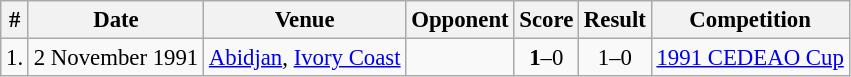<table class="wikitable" style="font-size: 95%;">
<tr>
<th>#</th>
<th>Date</th>
<th>Venue</th>
<th>Opponent</th>
<th>Score</th>
<th>Result</th>
<th>Competition</th>
</tr>
<tr>
<td>1.</td>
<td>2 November 1991</td>
<td><a href='#'>Abidjan</a>, <a href='#'>Ivory Coast</a></td>
<td></td>
<td align="center"><strong>1</strong>–0</td>
<td align="center">1–0</td>
<td><a href='#'>1991 CEDEAO Cup</a></td>
</tr>
</table>
